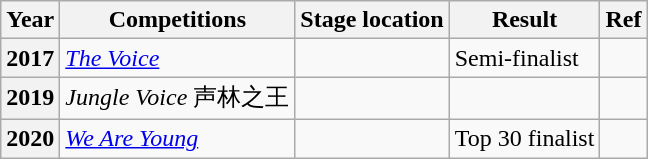<table class="wikitable sortable">
<tr>
<th>Year</th>
<th>Competitions</th>
<th>Stage location</th>
<th>Result</th>
<th>Ref</th>
</tr>
<tr>
<th>2017</th>
<td><a href='#'><em>The Voice</em></a></td>
<td></td>
<td>Semi-finalist</td>
<td></td>
</tr>
<tr>
<th>2019</th>
<td><em>Jungle Voice</em> 声林之王</td>
<td></td>
<td></td>
<td></td>
</tr>
<tr>
<th>2020</th>
<td><a href='#'><em>We Are Young</em></a></td>
<td></td>
<td>Top 30 finalist</td>
<td></td>
</tr>
</table>
